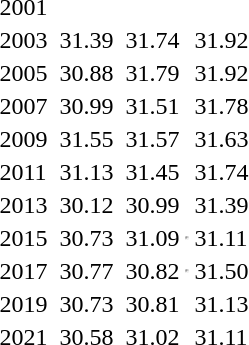<table>
<tr>
<td>2001</td>
<td></td>
<td></td>
<td></td>
<td></td>
<td></td>
<td></td>
</tr>
<tr>
<td>2003</td>
<td></td>
<td>31.39</td>
<td></td>
<td>31.74</td>
<td></td>
<td>31.92</td>
</tr>
<tr>
<td>2005</td>
<td></td>
<td>30.88</td>
<td></td>
<td>31.79</td>
<td></td>
<td>31.92</td>
</tr>
<tr>
<td>2007</td>
<td></td>
<td>30.99</td>
<td></td>
<td>31.51</td>
<td></td>
<td>31.78</td>
</tr>
<tr>
<td>2009</td>
<td></td>
<td>31.55</td>
<td></td>
<td>31.57</td>
<td></td>
<td>31.63</td>
</tr>
<tr>
<td>2011</td>
<td></td>
<td>31.13</td>
<td></td>
<td>31.45</td>
<td></td>
<td>31.74</td>
</tr>
<tr>
<td>2013</td>
<td></td>
<td>30.12</td>
<td></td>
<td>30.99</td>
<td></td>
<td>31.39</td>
</tr>
<tr>
<td>2015</td>
<td></td>
<td>30.73</td>
<td></td>
<td>31.09</td>
<td><hr></td>
<td>31.11</td>
</tr>
<tr>
<td>2017</td>
<td></td>
<td>30.77</td>
<td></td>
<td>30.82</td>
<td><hr></td>
<td>31.50</td>
</tr>
<tr>
<td>2019</td>
<td></td>
<td>30.73</td>
<td></td>
<td>30.81</td>
<td></td>
<td>31.13</td>
</tr>
<tr>
<td>2021</td>
<td></td>
<td>30.58</td>
<td></td>
<td>31.02</td>
<td></td>
<td>31.11</td>
</tr>
</table>
